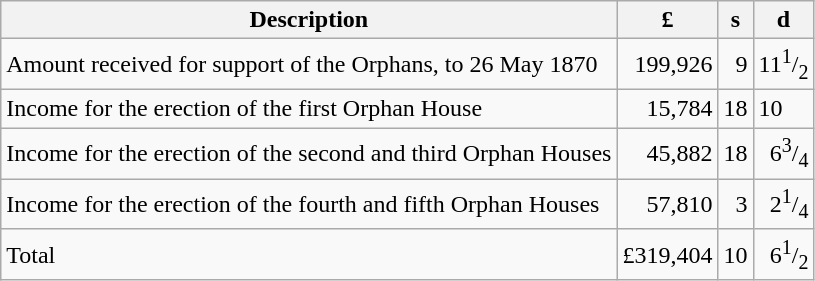<table class="wikitable">
<tr>
<th>Description</th>
<th>£</th>
<th>s</th>
<th>d</th>
</tr>
<tr>
<td>Amount received for support of the Orphans, to 26 May 1870</td>
<td align="right">199,926</td>
<td align="right">9</td>
<td align="right">11<sup>1</sup>/<sub>2</sub></td>
</tr>
<tr>
<td>Income for the erection of the first Orphan House</td>
<td align="right">15,784</td>
<td align="right">18</td>
<td>10</td>
</tr>
<tr>
<td>Income for the erection of the second and third Orphan Houses</td>
<td align="right">45,882</td>
<td align="right">18</td>
<td align="right">6<sup>3</sup>/<sub>4</sub></td>
</tr>
<tr>
<td>Income for the erection of the fourth and fifth Orphan Houses</td>
<td align="right">57,810</td>
<td align="right">3</td>
<td align="right">2<sup>1</sup>/<sub>4</sub></td>
</tr>
<tr>
<td>Total</td>
<td>£319,404</td>
<td align="right">10</td>
<td align="right">6<sup>1</sup>/<sub>2</sub></td>
</tr>
</table>
